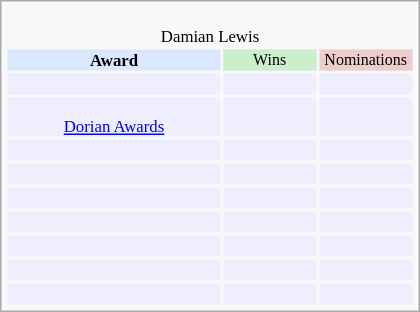<table class="infobox" style="width: 25em; text-align: left; font-size: 70%; vertical-align: middle;">
<tr>
<td colspan="3" style="text-align:center;"><br>Damian Lewis</td>
</tr>
<tr bgcolor=#D9E8FF style="text-align:center;">
<th style="vertical-align: middle;">Award</th>
<td style="background:#cceecc; font-size:8pt;" width="60px">Wins</td>
<td style="background:#eecccc; font-size:8pt;" width="60px">Nominations</td>
</tr>
<tr bgcolor=#eeeeff>
<td align="center"><br></td>
<td></td>
<td></td>
</tr>
<tr bgcolor=#eeeeff>
<td align="center"><br><a href='#'>Dorian Awards</a></td>
<td></td>
<td></td>
</tr>
<tr bgcolor=#eeeeff>
<td align="center"><br></td>
<td></td>
<td></td>
</tr>
<tr bgcolor=#eeeeff>
<td align="center"><br></td>
<td></td>
<td></td>
</tr>
<tr bgcolor=#eeeeff>
<td align="center"><br></td>
<td></td>
<td></td>
</tr>
<tr bgcolor=#eeeeff>
<td align="center"><br></td>
<td></td>
<td></td>
</tr>
<tr bgcolor=#eeeeff>
<td align="center"><br></td>
<td></td>
<td></td>
</tr>
<tr bgcolor=#eeeeff>
<td align="center"><br></td>
<td></td>
<td></td>
</tr>
<tr bgcolor=#eeeeff>
<td align="center"><br></td>
<td></td>
<td></td>
</tr>
</table>
